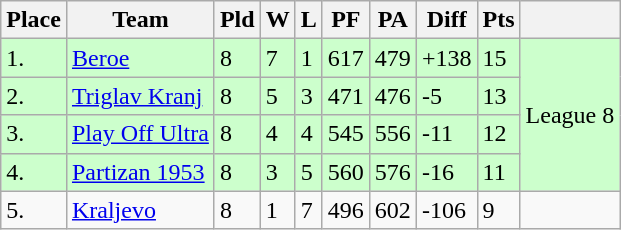<table class="wikitable">
<tr>
<th>Place</th>
<th>Team</th>
<th>Pld</th>
<th>W</th>
<th>L</th>
<th>PF</th>
<th>PA</th>
<th>Diff</th>
<th>Pts</th>
<th></th>
</tr>
<tr bgcolor=#ccffcc>
<td>1.</td>
<td> <a href='#'>Beroe</a></td>
<td>8</td>
<td>7</td>
<td>1</td>
<td>617</td>
<td>479</td>
<td>+138</td>
<td>15</td>
<td rowspan="4">League 8</td>
</tr>
<tr bgcolor=#ccffcc>
<td>2.</td>
<td> <a href='#'>Triglav Kranj</a></td>
<td>8</td>
<td>5</td>
<td>3</td>
<td>471</td>
<td>476</td>
<td>-5</td>
<td>13</td>
</tr>
<tr bgcolor=#ccffcc>
<td>3.</td>
<td> <a href='#'>Play Off Ultra</a></td>
<td>8</td>
<td>4</td>
<td>4</td>
<td>545</td>
<td>556</td>
<td>-11</td>
<td>12</td>
</tr>
<tr bgcolor=#ccffcc>
<td>4.</td>
<td> <a href='#'>Partizan 1953</a></td>
<td>8</td>
<td>3</td>
<td>5</td>
<td>560</td>
<td>576</td>
<td>-16</td>
<td>11</td>
</tr>
<tr>
<td>5.</td>
<td> <a href='#'>Kraljevo</a></td>
<td>8</td>
<td>1</td>
<td>7</td>
<td>496</td>
<td>602</td>
<td>-106</td>
<td>9</td>
<td rowspan="1"></td>
</tr>
</table>
